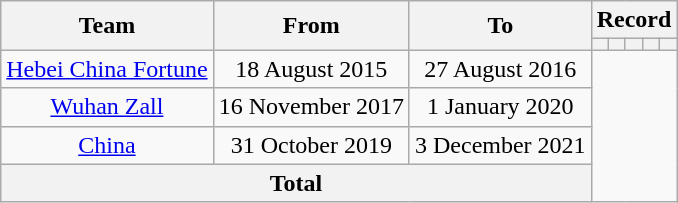<table class="wikitable" style="text-align: center">
<tr>
<th rowspan="2">Team</th>
<th rowspan="2">From</th>
<th rowspan="2">To</th>
<th colspan="5">Record</th>
</tr>
<tr>
<th></th>
<th></th>
<th></th>
<th></th>
<th></th>
</tr>
<tr>
<td><a href='#'>Hebei China Fortune</a></td>
<td>18 August 2015</td>
<td>27 August 2016<br></td>
</tr>
<tr>
<td><a href='#'>Wuhan Zall</a></td>
<td>16 November 2017</td>
<td>1 January 2020<br></td>
</tr>
<tr>
<td><a href='#'>China</a></td>
<td>31 October 2019</td>
<td>3 December 2021<br></td>
</tr>
<tr>
<th colspan="3">Total<br></th>
</tr>
</table>
